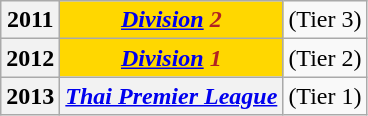<table class="wikitable" style="text-align:center">
<tr>
<th>2011</th>
<th style="background:Gold; color:firebrick;"><em><a href='#'>Division</a> 2</em></th>
<td>(Tier 3)</td>
</tr>
<tr>
<th>2012</th>
<th style="background:Gold; color:firebrick;"><em><a href='#'>Division</a> 1</em></th>
<td>(Tier 2)</td>
</tr>
<tr>
<th>2013</th>
<th style=><em><a href='#'>Thai Premier League</a> </em></th>
<td>(Tier 1)</td>
</tr>
</table>
